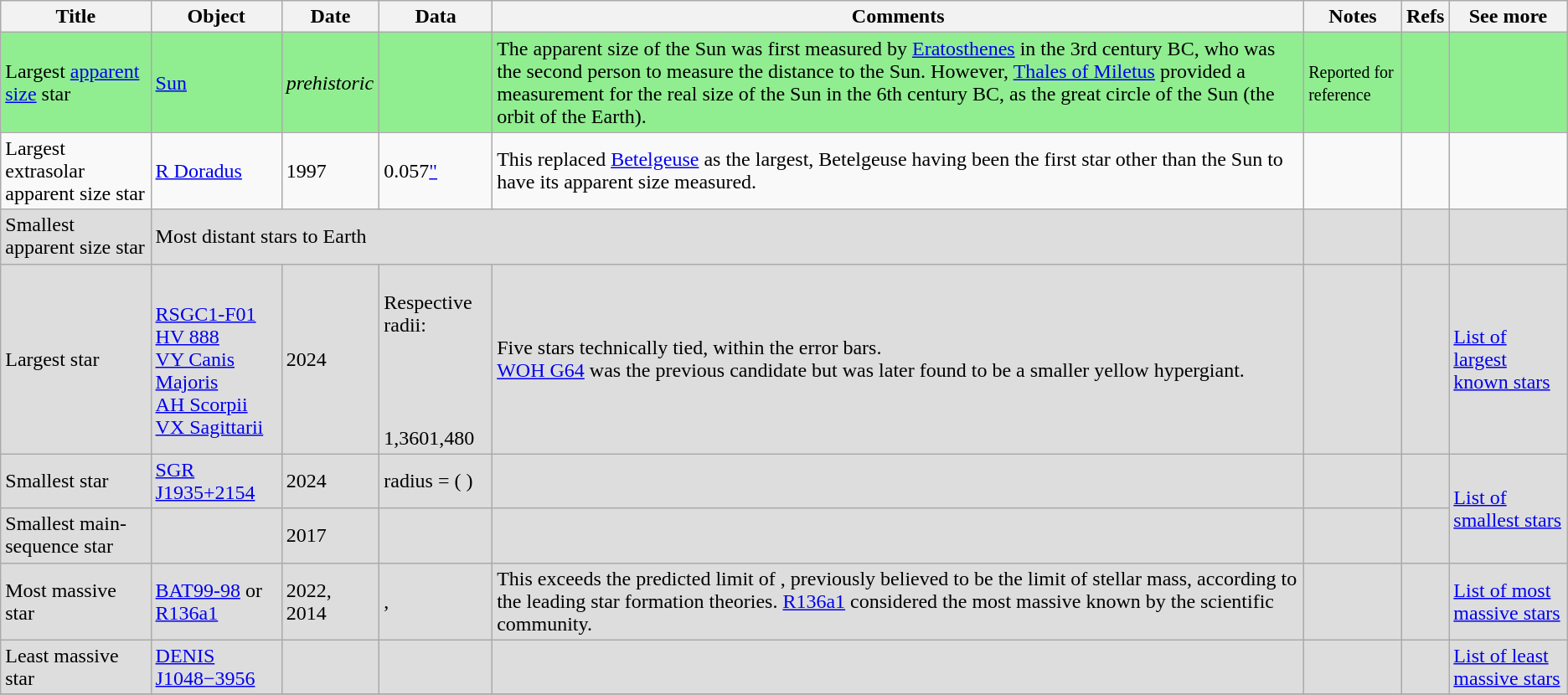<table class="wikitable" border="1">
<tr>
<th>Title</th>
<th>Object</th>
<th>Date</th>
<th>Data</th>
<th>Comments</th>
<th>Notes</th>
<th>Refs</th>
<th>See more</th>
</tr>
<tr style="background:lightgreen;">
<td>Largest <a href='#'>apparent size</a> star</td>
<td><a href='#'>Sun</a></td>
<td><em>prehistoric</em><br></td>
<td></td>
<td>The apparent size of the Sun was first measured by <a href='#'>Eratosthenes</a> in the 3rd century BC, who was the second person to measure the distance to the Sun. However, <a href='#'>Thales of Miletus</a> provided a measurement for the real size of the Sun in the 6th century BC, as  the great circle of the Sun (the orbit of the Earth).</td>
<td><small> Reported for reference </small><br></td>
<td></td>
<td></td>
</tr>
<tr>
<td>Largest extrasolar apparent size star</td>
<td><a href='#'>R Doradus</a></td>
<td>1997</td>
<td>0.057<a href='#'>"</a></td>
<td>This replaced <a href='#'>Betelgeuse</a> as the largest, Betelgeuse having been the first star other than the Sun to have its apparent size measured.</td>
<td></td>
<td></td>
<td></td>
</tr>
<tr bgcolor=#dddddd>
<td>Smallest apparent size star</td>
<td colspan="4">Most distant stars to Earth</td>
<td></td>
<td></td>
<td></td>
</tr>
<tr bgcolor=#dddddd>
<td>Largest star</td>
<td><br><a href='#'>RSGC1-F01</a><br><a href='#'>HV 888</a><br><a href='#'>VY Canis Majoris</a><br><a href='#'>AH Scorpii</a><br><a href='#'>VX Sagittarii</a></td>
<td>2024</td>
<td><br>Respective radii:<br>
 
<br>

<br> 
<br> 
<br>1,3601,480 </td>
<td>Five stars technically tied, within the error bars.<br><a href='#'>WOH G64</a> was the previous candidate but was later found to be a smaller yellow hypergiant.</td>
<td></td>
<td></td>
<td><a href='#'>List of largest known stars</a></td>
</tr>
<tr bgcolor=#dddddd>
<td>Smallest star</td>
<td><a href='#'>SGR J1935+2154</a></td>
<td>2024</td>
<td>radius = ( )</td>
<td></td>
<td></td>
<td></td>
<td rowspan="2"><a href='#'>List of smallest stars</a></td>
</tr>
<tr bgcolor="#dddddd">
<td>Smallest main-sequence star</td>
<td></td>
<td>2017</td>
<td></td>
<td></td>
<td></td>
<td></td>
</tr>
<tr bgcolor=#dddddd>
<td>Most massive star</td>
<td><a href='#'>BAT99-98</a> or <a href='#'>R136a1</a></td>
<td>2022, 2014</td>
<td>, </td>
<td>This exceeds the predicted limit of , previously believed to be the limit of stellar mass, according to the leading star formation theories. <a href='#'>R136a1</a> considered the most massive known by the scientific community.</td>
<td></td>
<td></td>
<td><a href='#'>List of most massive stars</a></td>
</tr>
<tr bgcolor=#dddddd>
<td>Least massive star</td>
<td><a href='#'>DENIS J1048−3956</a></td>
<td></td>
<td></td>
<td></td>
<td></td>
<td></td>
<td><a href='#'>List of least massive stars</a></td>
</tr>
<tr>
</tr>
</table>
